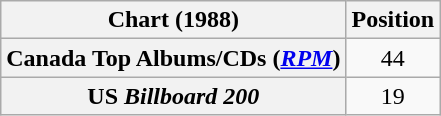<table class="wikitable plainrowheaders" style="text-align:center">
<tr>
<th scope="col">Chart (1988)</th>
<th scope="col">Position</th>
</tr>
<tr>
<th scope="row">Canada Top Albums/CDs (<em><a href='#'>RPM</a></em>)</th>
<td>44</td>
</tr>
<tr>
<th scope="row">US <em>Billboard 200</em></th>
<td>19</td>
</tr>
</table>
